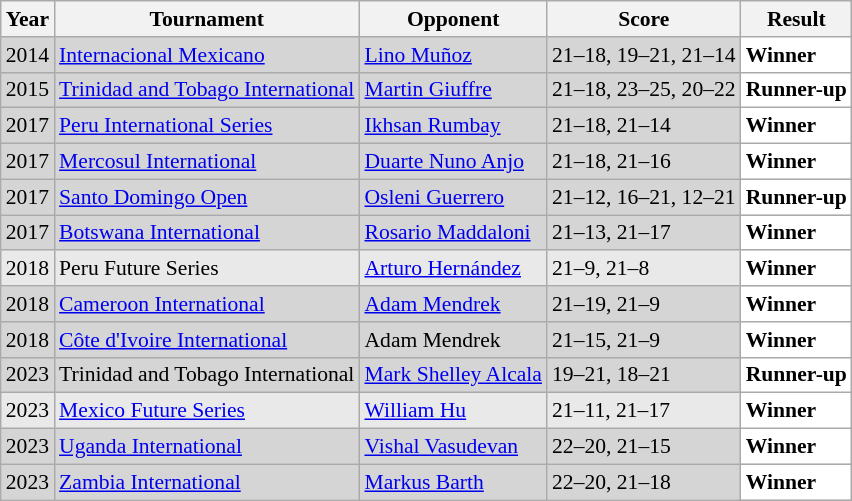<table class="sortable wikitable" style="font-size: 90%;">
<tr>
<th>Year</th>
<th>Tournament</th>
<th>Opponent</th>
<th>Score</th>
<th>Result</th>
</tr>
<tr style="background:#D5D5D5">
<td align="center">2014</td>
<td align="left"><a href='#'>Internacional Mexicano</a></td>
<td align="left"> <a href='#'>Lino Muñoz</a></td>
<td align="left">21–18, 19–21, 21–14</td>
<td style="text-align:left; background:white"> <strong>Winner</strong></td>
</tr>
<tr style="background:#D5D5D5">
<td align="center">2015</td>
<td align="left"><a href='#'>Trinidad and Tobago International</a></td>
<td align="left"> <a href='#'>Martin Giuffre</a></td>
<td align="left">21–18, 23–25, 20–22</td>
<td style="text-align:left; background:white"> <strong>Runner-up</strong></td>
</tr>
<tr style="background:#D5D5D5">
<td align="center">2017</td>
<td align="left"><a href='#'>Peru International Series</a></td>
<td align="left"> <a href='#'>Ikhsan Rumbay</a></td>
<td align="left">21–18, 21–14</td>
<td style="text-align:left; background:white"> <strong>Winner</strong></td>
</tr>
<tr style="background:#D5D5D5">
<td align="center">2017</td>
<td align="left"><a href='#'>Mercosul International</a></td>
<td align="left"> <a href='#'>Duarte Nuno Anjo</a></td>
<td align="left">21–18, 21–16</td>
<td style="text-align:left; background:white"> <strong>Winner</strong></td>
</tr>
<tr style="background:#D5D5D5">
<td align="center">2017</td>
<td align="left"><a href='#'>Santo Domingo Open</a></td>
<td align="left"> <a href='#'>Osleni Guerrero</a></td>
<td align="left">21–12, 16–21, 12–21</td>
<td style="text-align:left; background:white"> <strong>Runner-up</strong></td>
</tr>
<tr style="background:#D5D5D5">
<td align="center">2017</td>
<td align="left"><a href='#'>Botswana International</a></td>
<td align="left"> <a href='#'>Rosario Maddaloni</a></td>
<td align="left">21–13, 21–17</td>
<td style="text-align:left; background:white"> <strong>Winner</strong></td>
</tr>
<tr style="background:#E9E9E9">
<td align="center">2018</td>
<td align="left">Peru Future Series</td>
<td align="left"> <a href='#'>Arturo Hernández</a></td>
<td align="left">21–9, 21–8</td>
<td style="text-align:left; background:white"> <strong>Winner</strong></td>
</tr>
<tr style="background:#D5D5D5">
<td align="center">2018</td>
<td align="left"><a href='#'>Cameroon International</a></td>
<td align="left"> <a href='#'>Adam Mendrek</a></td>
<td align="left">21–19, 21–9</td>
<td style="text-align:left; background:white"> <strong>Winner</strong></td>
</tr>
<tr style="background:#D5D5D5">
<td align="center">2018</td>
<td align="left"><a href='#'>Côte d'Ivoire International</a></td>
<td align="left"> Adam Mendrek</td>
<td align="left">21–15, 21–9</td>
<td style="text-align:left; background:white"> <strong>Winner</strong></td>
</tr>
<tr style="background:#D5D5D5">
<td align="center">2023</td>
<td align="left">Trinidad and Tobago International</td>
<td align="left"> <a href='#'>Mark Shelley Alcala</a></td>
<td align="left">19–21, 18–21</td>
<td style="text-align:left; background:white"> <strong>Runner-up</strong></td>
</tr>
<tr style="background:#E9E9E9">
<td align="center">2023</td>
<td align="left"><a href='#'>Mexico Future Series</a></td>
<td align="left"> <a href='#'>William Hu</a></td>
<td align="left">21–11, 21–17</td>
<td style="text-align:left; background:white"> <strong>Winner</strong></td>
</tr>
<tr style="background:#D5D5D5">
<td align="center">2023</td>
<td align="left"><a href='#'>Uganda International</a></td>
<td align="left"> <a href='#'>Vishal Vasudevan</a></td>
<td align="left">22–20, 21–15</td>
<td style="text-align:left; background:white"> <strong>Winner</strong></td>
</tr>
<tr style="background:#D5D5D5">
<td align="center">2023</td>
<td align="left"><a href='#'>Zambia International</a></td>
<td align="left"> <a href='#'>Markus Barth</a></td>
<td align="left">22–20, 21–18</td>
<td style="text-align:left; background:white"> <strong>Winner</strong></td>
</tr>
</table>
